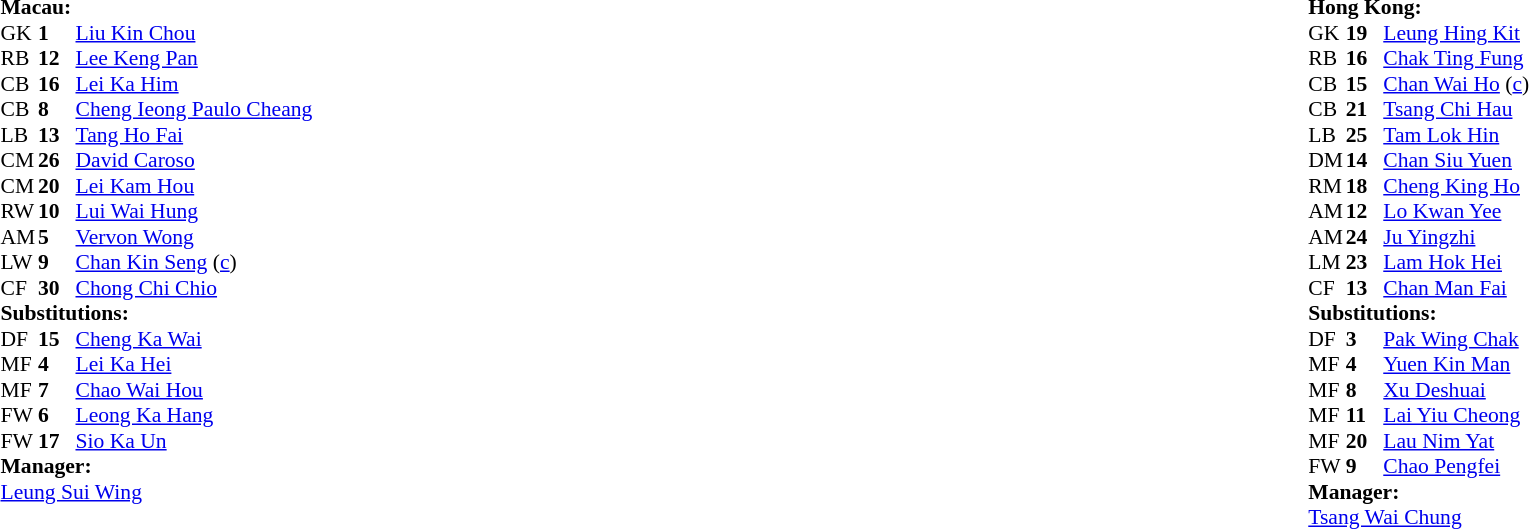<table style="width:100%;">
<tr>
<td style="vertical-align:top; width:50%;"><br><table style="font-size: 90%" cellspacing="0" cellpadding="0">
<tr>
<td colspan=4><strong>Macau:</strong></td>
</tr>
<tr>
<th width="25"></th>
<th width="25"></th>
</tr>
<tr>
<td>GK</td>
<td><strong>1</strong></td>
<td><a href='#'>Liu Kin Chou</a></td>
</tr>
<tr>
<td>RB</td>
<td><strong>12</strong></td>
<td><a href='#'>Lee Keng Pan</a></td>
<td></td>
<td></td>
</tr>
<tr>
<td>CB</td>
<td><strong>16</strong></td>
<td><a href='#'>Lei Ka Him</a></td>
</tr>
<tr>
<td>CB</td>
<td><strong>8</strong></td>
<td><a href='#'>Cheng Ieong Paulo Cheang</a></td>
</tr>
<tr>
<td>LB</td>
<td><strong>13</strong></td>
<td><a href='#'>Tang Ho Fai</a></td>
</tr>
<tr>
<td>CM</td>
<td><strong>26</strong></td>
<td><a href='#'>David Caroso</a></td>
</tr>
<tr>
<td>CM</td>
<td><strong>20</strong></td>
<td><a href='#'>Lei Kam Hou</a></td>
<td></td>
<td></td>
</tr>
<tr>
<td>RW</td>
<td><strong>10</strong></td>
<td><a href='#'>Lui Wai Hung</a></td>
<td></td>
<td></td>
</tr>
<tr>
<td>AM</td>
<td><strong>5</strong></td>
<td><a href='#'>Vervon Wong</a></td>
</tr>
<tr>
<td>LW</td>
<td><strong>9</strong></td>
<td><a href='#'>Chan Kin Seng</a> (<a href='#'>c</a>)</td>
<td></td>
<td></td>
</tr>
<tr>
<td>CF</td>
<td><strong>30</strong></td>
<td><a href='#'>Chong Chi Chio</a></td>
<td></td>
<td></td>
</tr>
<tr>
<td colspan=3><strong>Substitutions:</strong></td>
</tr>
<tr>
<td>DF</td>
<td><strong>15</strong></td>
<td><a href='#'>Cheng Ka Wai</a></td>
<td></td>
<td></td>
</tr>
<tr>
<td>MF</td>
<td><strong>4</strong></td>
<td><a href='#'>Lei Ka Hei</a></td>
<td></td>
<td></td>
</tr>
<tr>
<td>MF</td>
<td><strong>7</strong></td>
<td><a href='#'>Chao Wai Hou</a></td>
<td></td>
<td></td>
</tr>
<tr>
<td>FW</td>
<td><strong>6</strong></td>
<td><a href='#'>Leong Ka Hang</a></td>
<td></td>
<td></td>
</tr>
<tr>
<td>FW</td>
<td><strong>17</strong></td>
<td><a href='#'>Sio Ka Un</a></td>
<td></td>
<td></td>
</tr>
<tr>
<td colspan=3><strong>Manager:</strong></td>
</tr>
<tr>
<td colspan=3> <a href='#'>Leung Sui Wing</a></td>
</tr>
</table>
</td>
<td valign="top"></td>
<td style="vertical-align:top; width:50%;"><br><table cellspacing="0" cellpadding="0" style="font-size:90%; margin:auto;">
<tr>
<td colspan=4><strong>Hong Kong:</strong></td>
</tr>
<tr>
<th width=25></th>
<th width=25></th>
</tr>
<tr>
<td>GK</td>
<td><strong>19</strong></td>
<td><a href='#'>Leung Hing Kit</a></td>
</tr>
<tr>
<td>RB</td>
<td><strong>16</strong></td>
<td><a href='#'>Chak Ting Fung</a></td>
<td></td>
<td></td>
</tr>
<tr>
<td>CB</td>
<td><strong>15</strong></td>
<td><a href='#'>Chan Wai Ho</a> (<a href='#'>c</a>)</td>
</tr>
<tr>
<td>CB</td>
<td><strong>21</strong></td>
<td><a href='#'>Tsang Chi Hau</a></td>
<td></td>
<td></td>
</tr>
<tr>
<td>LB</td>
<td><strong>25</strong></td>
<td><a href='#'>Tam Lok Hin</a></td>
</tr>
<tr>
<td>DM</td>
<td><strong>14</strong></td>
<td><a href='#'>Chan Siu Yuen</a></td>
</tr>
<tr>
<td>RM</td>
<td><strong>18</strong></td>
<td><a href='#'>Cheng King Ho</a></td>
<td></td>
<td></td>
</tr>
<tr>
<td>AM</td>
<td><strong>12</strong></td>
<td><a href='#'>Lo Kwan Yee</a></td>
<td></td>
<td></td>
</tr>
<tr>
<td>AM</td>
<td><strong>24</strong></td>
<td><a href='#'>Ju Yingzhi</a></td>
<td></td>
<td></td>
</tr>
<tr>
<td>LM</td>
<td><strong>23</strong></td>
<td><a href='#'>Lam Hok Hei</a></td>
<td></td>
</tr>
<tr>
<td>CF</td>
<td><strong>13</strong></td>
<td><a href='#'>Chan Man Fai</a></td>
<td></td>
<td></td>
</tr>
<tr>
<td colspan=3><strong>Substitutions:</strong></td>
</tr>
<tr>
<td>DF</td>
<td><strong>3</strong></td>
<td><a href='#'>Pak Wing Chak</a></td>
<td></td>
<td></td>
</tr>
<tr>
<td>MF</td>
<td><strong>4</strong></td>
<td><a href='#'>Yuen Kin Man</a></td>
<td></td>
<td></td>
</tr>
<tr>
<td>MF</td>
<td><strong>8</strong></td>
<td><a href='#'>Xu Deshuai</a></td>
<td></td>
<td></td>
</tr>
<tr>
<td>MF</td>
<td><strong>11</strong></td>
<td><a href='#'>Lai Yiu Cheong</a></td>
<td></td>
<td></td>
</tr>
<tr>
<td>MF</td>
<td><strong>20</strong></td>
<td><a href='#'>Lau Nim Yat</a></td>
<td></td>
<td></td>
</tr>
<tr>
<td>FW</td>
<td><strong>9</strong></td>
<td><a href='#'>Chao Pengfei</a></td>
<td></td>
<td></td>
</tr>
<tr>
<td colspan=3><strong>Manager:</strong></td>
</tr>
<tr>
<td colspan=4><a href='#'>Tsang Wai Chung</a></td>
</tr>
</table>
</td>
</tr>
</table>
